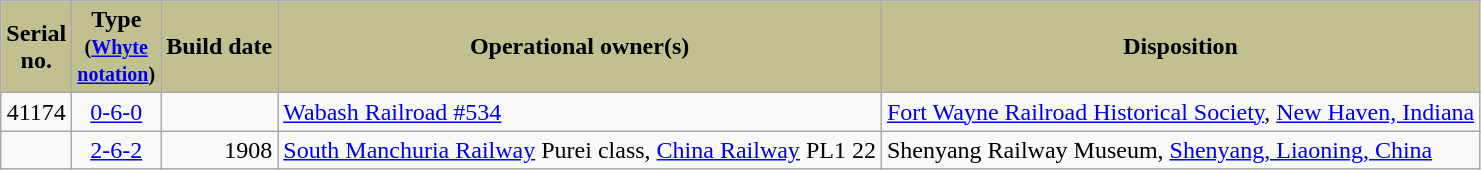<table class="wikitable sortable">
<tr>
<th style=background-color:#c0c090>Serial<br>no.</th>
<th style=background-color:#c0c090>Type<br><small>(<a href='#'>Whyte<br>notation</a>)</small></th>
<th style=background-color:#c0c090>Build date</th>
<th style=background-color:#c0c090>Operational owner(s)</th>
<th style=background-color:#c0c090>Disposition</th>
</tr>
<tr>
<td style=text-align:center>41174 </td>
<td style=text-align:center><a href='#'>0-6-0</a></td>
<td style=text-align:right></td>
<td><a href='#'>Wabash Railroad #534</a></td>
<td><a href='#'>Fort Wayne Railroad Historical Society</a>,  <a href='#'>New Haven, Indiana</a></td>
</tr>
<tr>
<td style=text-align:center></td>
<td style=text-align:center><a href='#'>2-6-2</a></td>
<td style=text-align:right>1908</td>
<td><a href='#'>South Manchuria Railway</a> Purei class, <a href='#'>China Railway</a> PL1 22</td>
<td>Shenyang Railway Museum, <a href='#'>Shenyang, Liaoning, China</a></td>
</tr>
</table>
